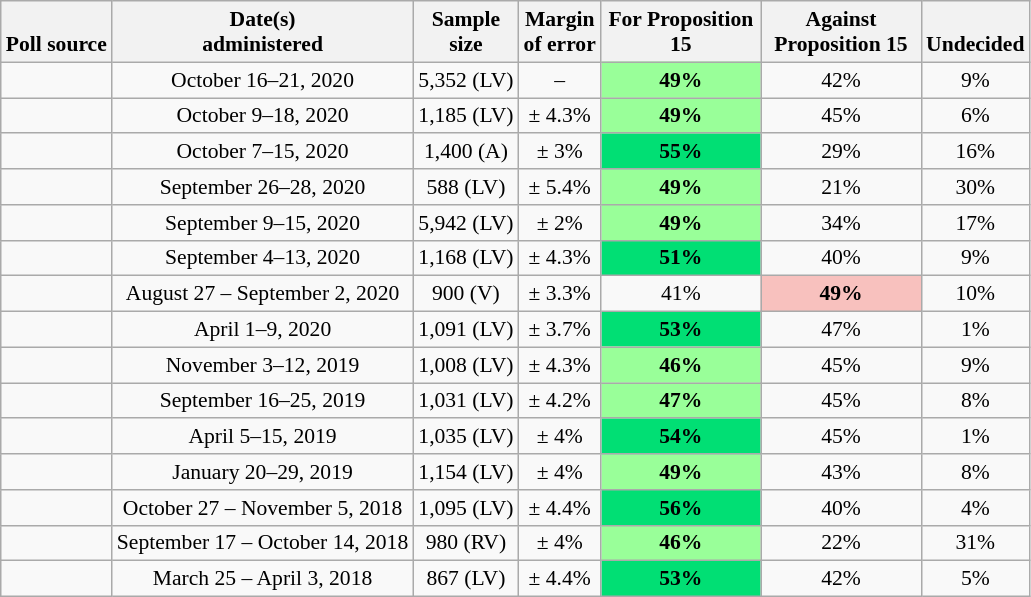<table class="wikitable" style="font-size:90%;text-align:center;">
<tr valign=bottom>
<th>Poll source</th>
<th>Date(s)<br>administered</th>
<th>Sample<br>size</th>
<th>Margin<br>of error</th>
<th style="width:100px;">For Proposition 15</th>
<th style="width:100px;">Against Proposition 15</th>
<th>Undecided</th>
</tr>
<tr>
<td style="text-align:left;"></td>
<td>October 16–21, 2020</td>
<td>5,352 (LV)</td>
<td>–</td>
<td style="background: rgb(153, 255, 153);"><strong>49%</strong></td>
<td>42%</td>
<td>9%</td>
</tr>
<tr>
<td style="text-align:left;"></td>
<td>October 9–18, 2020</td>
<td>1,185 (LV)</td>
<td>± 4.3%</td>
<td style="background: rgb(153, 255, 153);"><strong>49%</strong></td>
<td>45%</td>
<td>6%</td>
</tr>
<tr>
<td style="text-align:left;"></td>
<td>October 7–15, 2020</td>
<td>1,400 (A)</td>
<td>± 3%</td>
<td style="background: rgb(1,223,116);"><strong>55%</strong></td>
<td>29%</td>
<td>16%</td>
</tr>
<tr>
<td style="text-align:left;"></td>
<td>September 26–28, 2020</td>
<td>588 (LV)</td>
<td>± 5.4%</td>
<td style="background: rgb(153, 255, 153);"><strong>49%</strong></td>
<td>21%</td>
<td>30%</td>
</tr>
<tr>
<td style="text-align:left;"></td>
<td>September 9–15, 2020</td>
<td>5,942 (LV)</td>
<td>± 2%</td>
<td style="background: rgb(153, 255, 153);"><strong>49%</strong></td>
<td>34%</td>
<td>17%</td>
</tr>
<tr>
<td style="text-align:left;"></td>
<td>September 4–13, 2020</td>
<td>1,168 (LV)</td>
<td>± 4.3%</td>
<td style="background: rgb(1,223,116);"><strong>51%</strong></td>
<td>40%</td>
<td>9%</td>
</tr>
<tr>
<td style="text-align:left;"></td>
<td>August 27 – September 2, 2020</td>
<td>900 (V)</td>
<td>± 3.3%</td>
<td>41%</td>
<td style="background: rgb(248, 193, 190);"><strong>49%</strong></td>
<td>10%</td>
</tr>
<tr>
<td style="text-align:left;"></td>
<td>April 1–9, 2020</td>
<td>1,091 (LV)</td>
<td>± 3.7%</td>
<td style="background: rgb(1,223,116);"><strong>53%</strong></td>
<td>47%</td>
<td>1%</td>
</tr>
<tr>
<td style="text-align:left;"></td>
<td>November 3–12, 2019</td>
<td>1,008 (LV)</td>
<td>± 4.3%</td>
<td style="background: rgb(153, 255, 153);"><strong>46%</strong></td>
<td>45%</td>
<td>9%</td>
</tr>
<tr>
<td style="text-align:left;"></td>
<td>September 16–25, 2019</td>
<td>1,031 (LV)</td>
<td>± 4.2%</td>
<td style="background: rgb(153, 255, 153);"><strong>47%</strong></td>
<td>45%</td>
<td>8%</td>
</tr>
<tr>
<td style="text-align:left;"></td>
<td>April 5–15, 2019</td>
<td>1,035 (LV)</td>
<td>± 4%</td>
<td style="background: rgb(1,223,116);"><strong>54%</strong></td>
<td>45%</td>
<td>1%</td>
</tr>
<tr>
<td style="text-align:left;"></td>
<td>January 20–29, 2019</td>
<td>1,154 (LV)</td>
<td>± 4%</td>
<td style="background: rgb(153, 255, 153);"><strong>49%</strong></td>
<td>43%</td>
<td>8%</td>
</tr>
<tr>
<td style="text-align:left;"></td>
<td>October 27 – November 5, 2018</td>
<td>1,095 (LV)</td>
<td>± 4.4%</td>
<td style="background: rgb(1,223,116);"><strong>56%</strong></td>
<td>40%</td>
<td>4%</td>
</tr>
<tr>
<td style="text-align:left;"></td>
<td>September 17 – October 14, 2018</td>
<td>980 (RV)</td>
<td>± 4%</td>
<td style="background: rgb(153, 255, 153);"><strong>46%</strong></td>
<td>22%</td>
<td>31%</td>
</tr>
<tr>
<td style="text-align:left;"></td>
<td>March 25 – April 3, 2018</td>
<td>867 (LV)</td>
<td>± 4.4%</td>
<td style="background: rgb(1,223,116);"><strong>53%</strong></td>
<td>42%</td>
<td>5%</td>
</tr>
</table>
